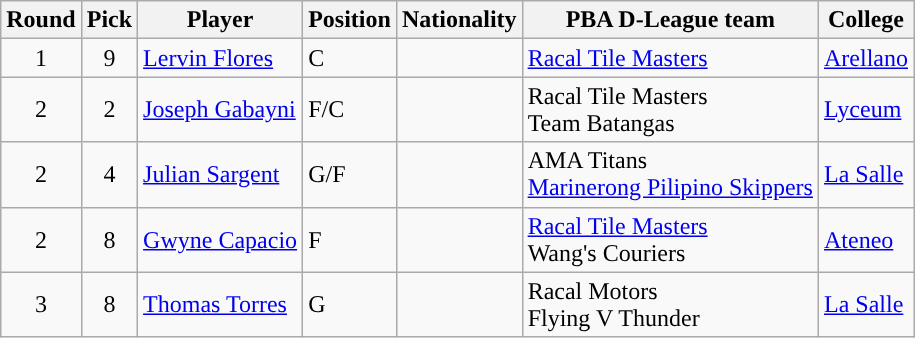<table class="wikitable sortable sortable">
<tr>
<th>Round</th>
<th>Pick</th>
<th>Player</th>
<th>Position</th>
<th>Nationality</th>
<th>PBA D-League team</th>
<th>College</th>
</tr>
<tr>
<td align=center>1</td>
<td align=center>9</td>
<td><a href='#'>Lervin Flores</a></td>
<td>C</td>
<td></td>
<td><a href='#'>Racal Tile Masters</a></td>
<td><a href='#'>Arellano</a></td>
</tr>
<tr>
<td align=center>2</td>
<td align=center>2</td>
<td><a href='#'>Joseph Gabayni</a></td>
<td>F/C</td>
<td></td>
<td>Racal Tile Masters <br> Team Batangas</td>
<td><a href='#'>Lyceum</a></td>
</tr>
<tr>
<td align=center>2</td>
<td align=center>4</td>
<td><a href='#'>Julian Sargent</a></td>
<td>G/F</td>
<td></td>
<td>AMA Titans <br> <a href='#'>Marinerong Pilipino Skippers</a></td>
<td><a href='#'>La Salle</a></td>
</tr>
<tr>
<td align=center>2</td>
<td align=center>8</td>
<td><a href='#'>Gwyne Capacio</a></td>
<td>F</td>
<td></td>
<td><a href='#'>Racal Tile Masters</a> <br> Wang's Couriers</td>
<td><a href='#'>Ateneo</a></td>
</tr>
<tr>
<td align=center>3</td>
<td align=center>8</td>
<td><a href='#'>Thomas Torres</a></td>
<td>G</td>
<td></td>
<td>Racal Motors <br> Flying V Thunder</td>
<td><a href='#'>La Salle</a></td>
</tr>
</table>
